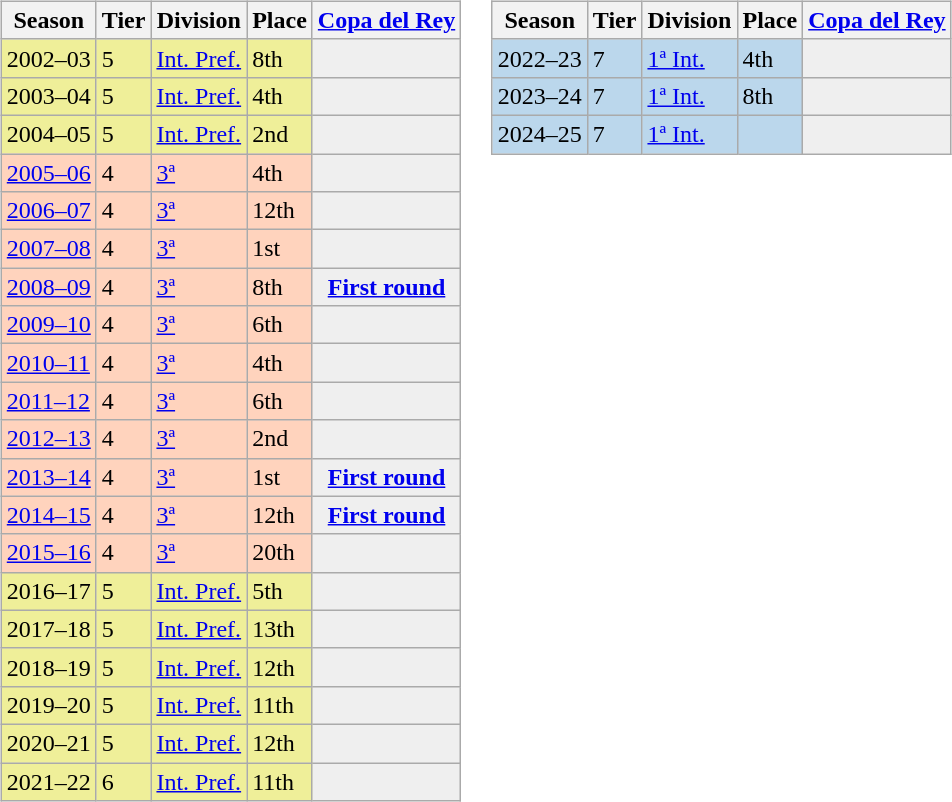<table>
<tr>
<td valign="top" width=0%><br><table class="wikitable">
<tr style="background:#f0f6fa;">
<th>Season</th>
<th>Tier</th>
<th>Division</th>
<th>Place</th>
<th><a href='#'>Copa del Rey</a></th>
</tr>
<tr>
<td style="background:#EFEF99;">2002–03</td>
<td style="background:#EFEF99;">5</td>
<td style="background:#EFEF99;"><a href='#'>Int. Pref.</a></td>
<td style="background:#EFEF99;">8th</td>
<th style="background:#efefef;"></th>
</tr>
<tr>
<td style="background:#EFEF99;">2003–04</td>
<td style="background:#EFEF99;">5</td>
<td style="background:#EFEF99;"><a href='#'>Int. Pref.</a></td>
<td style="background:#EFEF99;">4th</td>
<th style="background:#efefef;"></th>
</tr>
<tr>
<td style="background:#EFEF99;">2004–05</td>
<td style="background:#EFEF99;">5</td>
<td style="background:#EFEF99;"><a href='#'>Int. Pref.</a></td>
<td style="background:#EFEF99;">2nd</td>
<th style="background:#efefef;"></th>
</tr>
<tr>
<td style="background:#FFD3BD;"><a href='#'>2005–06</a></td>
<td style="background:#FFD3BD;">4</td>
<td style="background:#FFD3BD;"><a href='#'>3ª</a></td>
<td style="background:#FFD3BD;">4th</td>
<th style="background:#efefef;"></th>
</tr>
<tr>
<td style="background:#FFD3BD;"><a href='#'>2006–07</a></td>
<td style="background:#FFD3BD;">4</td>
<td style="background:#FFD3BD;"><a href='#'>3ª</a></td>
<td style="background:#FFD3BD;">12th</td>
<th style="background:#efefef;"></th>
</tr>
<tr>
<td style="background:#FFD3BD;"><a href='#'>2007–08</a></td>
<td style="background:#FFD3BD;">4</td>
<td style="background:#FFD3BD;"><a href='#'>3ª</a></td>
<td style="background:#FFD3BD;">1st</td>
<th style="background:#efefef;"></th>
</tr>
<tr>
<td style="background:#FFD3BD;"><a href='#'>2008–09</a></td>
<td style="background:#FFD3BD;">4</td>
<td style="background:#FFD3BD;"><a href='#'>3ª</a></td>
<td style="background:#FFD3BD;">8th</td>
<th style="background:#efefef;"><a href='#'>First round</a></th>
</tr>
<tr>
<td style="background:#FFD3BD;"><a href='#'>2009–10</a></td>
<td style="background:#FFD3BD;">4</td>
<td style="background:#FFD3BD;"><a href='#'>3ª</a></td>
<td style="background:#FFD3BD;">6th</td>
<td style="background:#efefef;"></td>
</tr>
<tr>
<td style="background:#FFD3BD;"><a href='#'>2010–11</a></td>
<td style="background:#FFD3BD;">4</td>
<td style="background:#FFD3BD;"><a href='#'>3ª</a></td>
<td style="background:#FFD3BD;">4th</td>
<td style="background:#efefef;"></td>
</tr>
<tr>
<td style="background:#FFD3BD;"><a href='#'>2011–12</a></td>
<td style="background:#FFD3BD;">4</td>
<td style="background:#FFD3BD;"><a href='#'>3ª</a></td>
<td style="background:#FFD3BD;">6th</td>
<td style="background:#efefef;"></td>
</tr>
<tr>
<td style="background:#FFD3BD;"><a href='#'>2012–13</a></td>
<td style="background:#FFD3BD;">4</td>
<td style="background:#FFD3BD;"><a href='#'>3ª</a></td>
<td style="background:#FFD3BD;">2nd</td>
<td style="background:#efefef;"></td>
</tr>
<tr>
<td style="background:#FFD3BD;"><a href='#'>2013–14</a></td>
<td style="background:#FFD3BD;">4</td>
<td style="background:#FFD3BD;"><a href='#'>3ª</a></td>
<td style="background:#FFD3BD;">1st</td>
<th style="background:#efefef;"><a href='#'>First round</a></th>
</tr>
<tr>
<td style="background:#FFD3BD;"><a href='#'>2014–15</a></td>
<td style="background:#FFD3BD;">4</td>
<td style="background:#FFD3BD;"><a href='#'>3ª</a></td>
<td style="background:#FFD3BD;">12th</td>
<th style="background:#efefef;"><a href='#'>First round</a></th>
</tr>
<tr>
<td style="background:#FFD3BD;"><a href='#'>2015–16</a></td>
<td style="background:#FFD3BD;">4</td>
<td style="background:#FFD3BD;"><a href='#'>3ª</a></td>
<td style="background:#FFD3BD;">20th</td>
<th style="background:#efefef;"></th>
</tr>
<tr>
<td style="background:#EFEF99;">2016–17</td>
<td style="background:#EFEF99;">5</td>
<td style="background:#EFEF99;"><a href='#'>Int. Pref.</a></td>
<td style="background:#EFEF99;">5th</td>
<th style="background:#efefef;"></th>
</tr>
<tr>
<td style="background:#EFEF99;">2017–18</td>
<td style="background:#EFEF99;">5</td>
<td style="background:#EFEF99;"><a href='#'>Int. Pref.</a></td>
<td style="background:#EFEF99;">13th</td>
<th style="background:#efefef;"></th>
</tr>
<tr>
<td style="background:#EFEF99;">2018–19</td>
<td style="background:#EFEF99;">5</td>
<td style="background:#EFEF99;"><a href='#'>Int. Pref.</a></td>
<td style="background:#EFEF99;">12th</td>
<th style="background:#efefef;"></th>
</tr>
<tr>
<td style="background:#EFEF99;">2019–20</td>
<td style="background:#EFEF99;">5</td>
<td style="background:#EFEF99;"><a href='#'>Int. Pref.</a></td>
<td style="background:#EFEF99;">11th</td>
<th style="background:#efefef;"></th>
</tr>
<tr>
<td style="background:#EFEF99;">2020–21</td>
<td style="background:#EFEF99;">5</td>
<td style="background:#EFEF99;"><a href='#'>Int. Pref.</a></td>
<td style="background:#EFEF99;">12th</td>
<th style="background:#efefef;"></th>
</tr>
<tr>
<td style="background:#EFEF99;">2021–22</td>
<td style="background:#EFEF99;">6</td>
<td style="background:#EFEF99;"><a href='#'>Int. Pref.</a></td>
<td style="background:#EFEF99;">11th</td>
<th style="background:#efefef;"></th>
</tr>
</table>
</td>
<td valign="top" width=0%><br><table class="wikitable">
<tr style="background:#f0f6fa;">
<th>Season</th>
<th>Tier</th>
<th>Division</th>
<th>Place</th>
<th><a href='#'>Copa del Rey</a></th>
</tr>
<tr>
<td style="background:#BBD7EC;">2022–23</td>
<td style="background:#BBD7EC;">7</td>
<td style="background:#BBD7EC;"><a href='#'>1ª Int.</a></td>
<td style="background:#BBD7EC;">4th</td>
<th style="background:#efefef;"></th>
</tr>
<tr>
<td style="background:#BBD7EC;">2023–24</td>
<td style="background:#BBD7EC;">7</td>
<td style="background:#BBD7EC;"><a href='#'>1ª Int.</a></td>
<td style="background:#BBD7EC;">8th</td>
<th style="background:#efefef;"></th>
</tr>
<tr>
<td style="background:#BBD7EC;">2024–25</td>
<td style="background:#BBD7EC;">7</td>
<td style="background:#BBD7EC;"><a href='#'>1ª Int.</a></td>
<td style="background:#BBD7EC;"></td>
<th style="background:#efefef;"></th>
</tr>
</table>
</td>
</tr>
</table>
